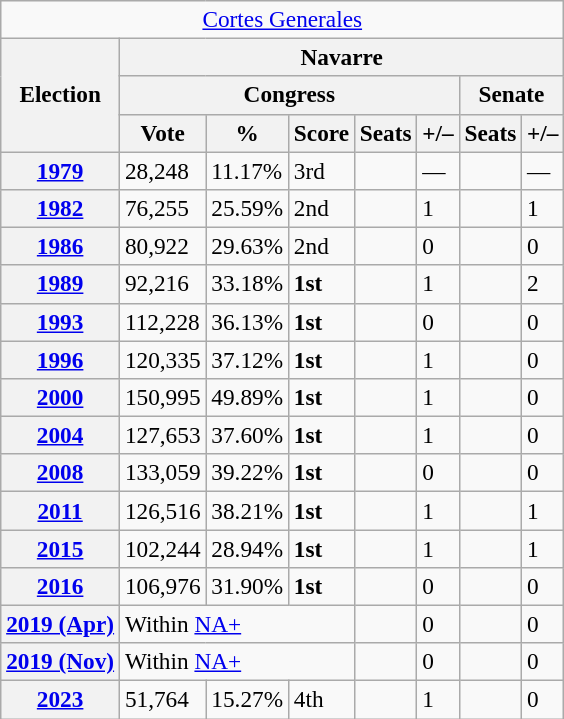<table class="wikitable" style="font-size:97%; text-align:left;">
<tr>
<td colspan="8" align="center"><a href='#'>Cortes Generales</a></td>
</tr>
<tr>
<th rowspan="3">Election</th>
<th colspan="7">Navarre</th>
</tr>
<tr>
<th colspan="5">Congress</th>
<th colspan="2">Senate</th>
</tr>
<tr>
<th>Vote</th>
<th>%</th>
<th>Score</th>
<th>Seats</th>
<th>+/–</th>
<th>Seats</th>
<th>+/–</th>
</tr>
<tr>
<th><a href='#'>1979</a></th>
<td>28,248</td>
<td>11.17%</td>
<td>3rd</td>
<td></td>
<td>—</td>
<td></td>
<td>—</td>
</tr>
<tr>
<th><a href='#'>1982</a></th>
<td>76,255</td>
<td>25.59%</td>
<td>2nd</td>
<td></td>
<td>1</td>
<td></td>
<td>1</td>
</tr>
<tr>
<th><a href='#'>1986</a></th>
<td>80,922</td>
<td>29.63%</td>
<td>2nd</td>
<td></td>
<td>0</td>
<td></td>
<td>0</td>
</tr>
<tr>
<th><a href='#'>1989</a></th>
<td>92,216</td>
<td>33.18%</td>
<td><strong>1st</strong></td>
<td></td>
<td>1</td>
<td></td>
<td>2</td>
</tr>
<tr>
<th><a href='#'>1993</a></th>
<td>112,228</td>
<td>36.13%</td>
<td><strong>1st</strong></td>
<td></td>
<td>0</td>
<td></td>
<td>0</td>
</tr>
<tr>
<th><a href='#'>1996</a></th>
<td>120,335</td>
<td>37.12%</td>
<td><strong>1st</strong></td>
<td></td>
<td>1</td>
<td></td>
<td>0</td>
</tr>
<tr>
<th><a href='#'>2000</a></th>
<td>150,995</td>
<td>49.89%</td>
<td><strong>1st</strong></td>
<td></td>
<td>1</td>
<td></td>
<td>0</td>
</tr>
<tr>
<th><a href='#'>2004</a></th>
<td>127,653</td>
<td>37.60%</td>
<td><strong>1st</strong></td>
<td></td>
<td>1</td>
<td></td>
<td>0</td>
</tr>
<tr>
<th><a href='#'>2008</a></th>
<td>133,059</td>
<td>39.22%</td>
<td><strong>1st</strong></td>
<td></td>
<td>0</td>
<td></td>
<td>0</td>
</tr>
<tr>
<th><a href='#'>2011</a> </th>
<td>126,516</td>
<td>38.21%</td>
<td><strong>1st</strong></td>
<td></td>
<td>1</td>
<td></td>
<td>1</td>
</tr>
<tr>
<th><a href='#'>2015</a></th>
<td>102,244</td>
<td>28.94%</td>
<td><strong>1st</strong></td>
<td></td>
<td>1</td>
<td></td>
<td>1</td>
</tr>
<tr>
<th><a href='#'>2016</a></th>
<td>106,976</td>
<td>31.90%</td>
<td><strong>1st</strong></td>
<td></td>
<td>0</td>
<td></td>
<td>0</td>
</tr>
<tr>
<th><a href='#'>2019 (Apr)</a></th>
<td colspan="3">Within <a href='#'>NA+</a></td>
<td></td>
<td>0</td>
<td></td>
<td>0</td>
</tr>
<tr>
<th><a href='#'>2019 (Nov)</a></th>
<td colspan="3">Within <a href='#'>NA+</a></td>
<td></td>
<td>0</td>
<td></td>
<td>0</td>
</tr>
<tr>
<th><a href='#'>2023</a></th>
<td>51,764</td>
<td>15.27%</td>
<td>4th</td>
<td></td>
<td>1</td>
<td></td>
<td>0</td>
</tr>
</table>
